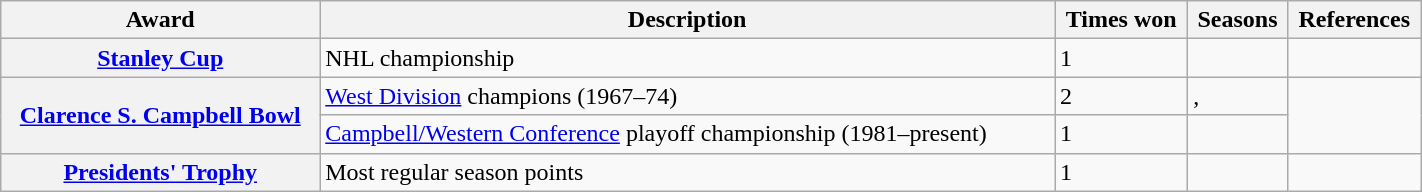<table class="wikitable" width="75%">
<tr>
<th scope="col">Award</th>
<th scope="col">Description</th>
<th scope="col">Times won</th>
<th scope="col">Seasons</th>
<th scope="col">References</th>
</tr>
<tr>
<th scope="row"><a href='#'>Stanley Cup</a></th>
<td>NHL championship</td>
<td>1</td>
<td></td>
<td></td>
</tr>
<tr>
<th scope="row" rowspan="2"><a href='#'>Clarence S. Campbell Bowl</a></th>
<td><a href='#'>West Division</a> champions (1967–74)</td>
<td>2</td>
<td>, </td>
<td rowspan="2"></td>
</tr>
<tr>
<td><a href='#'>Campbell/Western Conference</a> playoff championship (1981–present)</td>
<td>1</td>
<td></td>
</tr>
<tr>
<th scope="row"><a href='#'>Presidents' Trophy</a></th>
<td>Most regular season points</td>
<td>1</td>
<td></td>
<td></td>
</tr>
</table>
